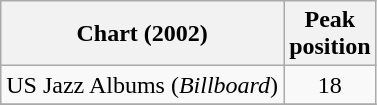<table class=wikitable>
<tr>
<th>Chart (2002)</th>
<th>Peak<br>position</th>
</tr>
<tr>
<td>US Jazz Albums (<em>Billboard</em>)</td>
<td align=center>18</td>
</tr>
<tr>
</tr>
</table>
